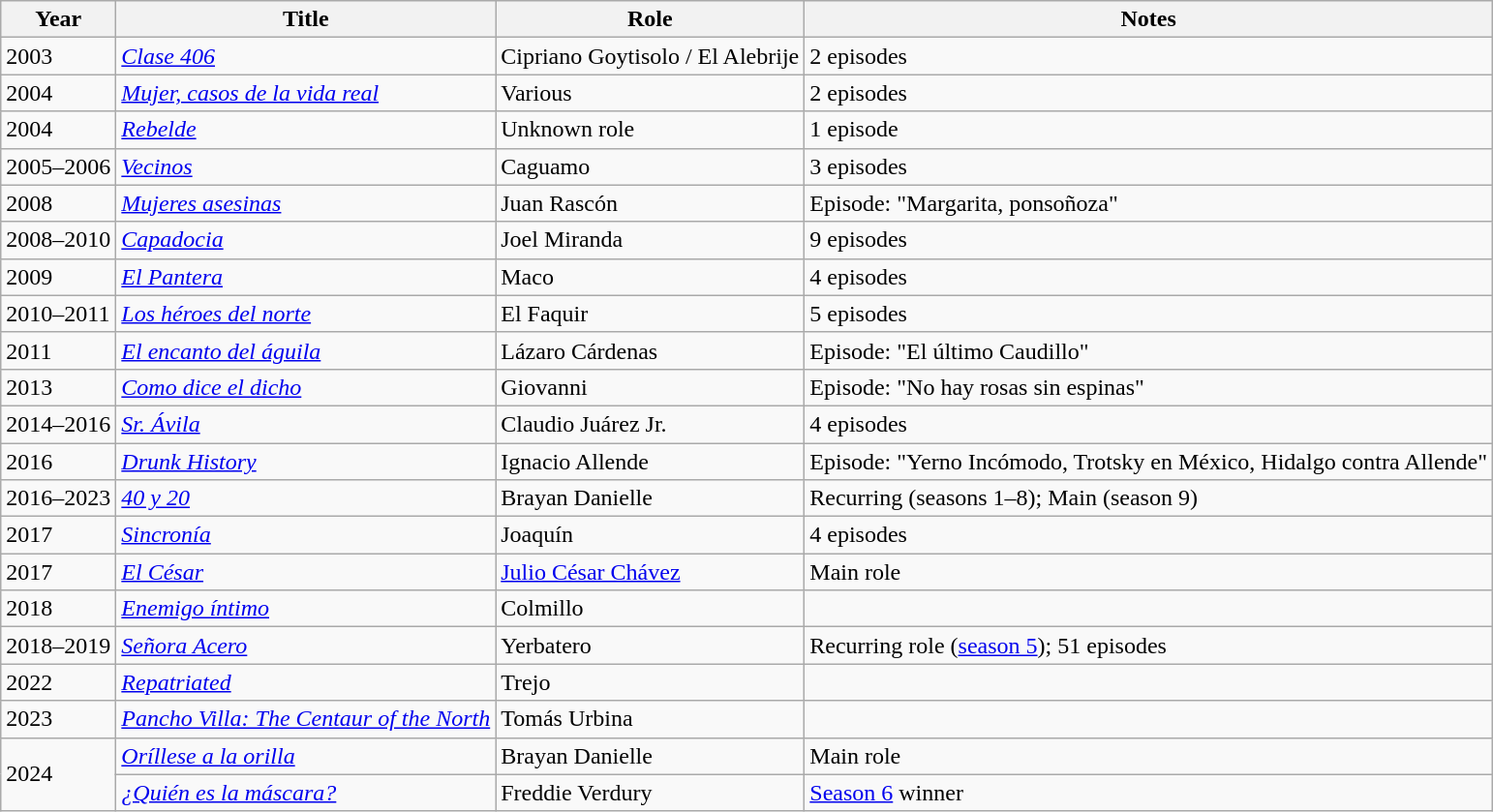<table class="wikitable sortable">
<tr>
<th>Year</th>
<th>Title</th>
<th>Role</th>
<th class="unsortable">Notes</th>
</tr>
<tr>
<td>2003</td>
<td><em><a href='#'>Clase 406</a></em></td>
<td>Cipriano Goytisolo / El Alebrije</td>
<td>2 episodes</td>
</tr>
<tr>
<td>2004</td>
<td><em><a href='#'>Mujer, casos de la vida real</a></em></td>
<td>Various</td>
<td>2 episodes</td>
</tr>
<tr>
<td>2004</td>
<td><em><a href='#'>Rebelde</a></em></td>
<td>Unknown role</td>
<td>1 episode</td>
</tr>
<tr>
<td>2005–2006</td>
<td><em><a href='#'>Vecinos</a></em></td>
<td>Caguamo</td>
<td>3 episodes</td>
</tr>
<tr>
<td>2008</td>
<td><em><a href='#'>Mujeres asesinas</a></em></td>
<td>Juan Rascón</td>
<td>Episode: "Margarita, ponsoñoza"</td>
</tr>
<tr>
<td>2008–2010</td>
<td><em><a href='#'>Capadocia</a></em></td>
<td>Joel Miranda</td>
<td>9 episodes</td>
</tr>
<tr>
<td>2009</td>
<td><em><a href='#'>El Pantera</a></em></td>
<td>Maco</td>
<td>4 episodes</td>
</tr>
<tr>
<td>2010–2011</td>
<td><em><a href='#'>Los héroes del norte</a></em></td>
<td>El Faquir</td>
<td>5 episodes</td>
</tr>
<tr>
<td>2011</td>
<td><em><a href='#'>El encanto del águila</a></em></td>
<td>Lázaro Cárdenas</td>
<td>Episode: "El último Caudillo"</td>
</tr>
<tr>
<td>2013</td>
<td><em><a href='#'>Como dice el dicho</a></em></td>
<td>Giovanni</td>
<td>Episode: "No hay rosas sin espinas"</td>
</tr>
<tr>
<td>2014–2016</td>
<td><em><a href='#'>Sr. Ávila</a></em></td>
<td>Claudio Juárez Jr.</td>
<td>4 episodes</td>
</tr>
<tr>
<td>2016</td>
<td><em><a href='#'>Drunk History</a></em></td>
<td>Ignacio Allende</td>
<td>Episode: "Yerno Incómodo, Trotsky en México, Hidalgo contra Allende"</td>
</tr>
<tr>
<td>2016–2023</td>
<td><em><a href='#'>40 y 20</a></em></td>
<td>Brayan Danielle</td>
<td>Recurring (seasons 1–8); Main (season 9)</td>
</tr>
<tr>
<td>2017</td>
<td><em><a href='#'>Sincronía</a></em></td>
<td>Joaquín</td>
<td>4 episodes</td>
</tr>
<tr>
<td>2017</td>
<td><em><a href='#'>El César</a></em></td>
<td><a href='#'>Julio César Chávez</a></td>
<td>Main role</td>
</tr>
<tr>
<td>2018</td>
<td><em><a href='#'>Enemigo íntimo</a></em></td>
<td>Colmillo</td>
<td></td>
</tr>
<tr>
<td>2018–2019</td>
<td><em><a href='#'>Señora Acero</a></em></td>
<td>Yerbatero</td>
<td>Recurring role (<a href='#'>season 5</a>); 51 episodes</td>
</tr>
<tr>
<td>2022</td>
<td><em><a href='#'>Repatriated</a></em></td>
<td>Trejo</td>
<td></td>
</tr>
<tr>
<td>2023</td>
<td><em><a href='#'>Pancho Villa: The Centaur of the North</a></em></td>
<td>Tomás Urbina</td>
<td></td>
</tr>
<tr>
<td rowspan=2>2024</td>
<td><em><a href='#'>Oríllese a la orilla</a></em></td>
<td>Brayan Danielle</td>
<td>Main role</td>
</tr>
<tr>
<td><em><a href='#'>¿Quién es la máscara?</a></em></td>
<td>Freddie Verdury</td>
<td><a href='#'>Season 6</a> winner</td>
</tr>
</table>
